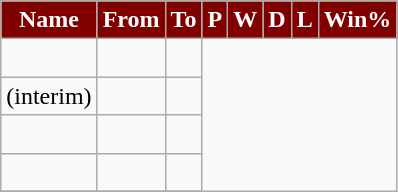<table class="wikitable sortable" style="text-align: center;">
<tr>
<th style="background:maroon; color:white;" scope="col">Name</th>
<th style="background:maroon; color:white;" scope="col">From</th>
<th style="background:maroon; color:white;" scope="col">To</th>
<th style="background:maroon; color:white;" scope="col">P</th>
<th style="background:maroon; color:white;" scope="col">W</th>
<th style="background:maroon; color:white;" scope="col">D</th>
<th style="background:maroon; color:white;" scope="col">L</th>
<th style="background:maroon; color:white;" scope="col">Win%</th>
</tr>
<tr>
<td align=left></td>
<td></td>
<td><br></td>
</tr>
<tr>
<td align=left> (interim)</td>
<td></td>
<td><br></td>
</tr>
<tr>
<td align=left></td>
<td></td>
<td><br></td>
</tr>
<tr>
<td align=left></td>
<td></td>
<td><br></td>
</tr>
<tr>
</tr>
</table>
